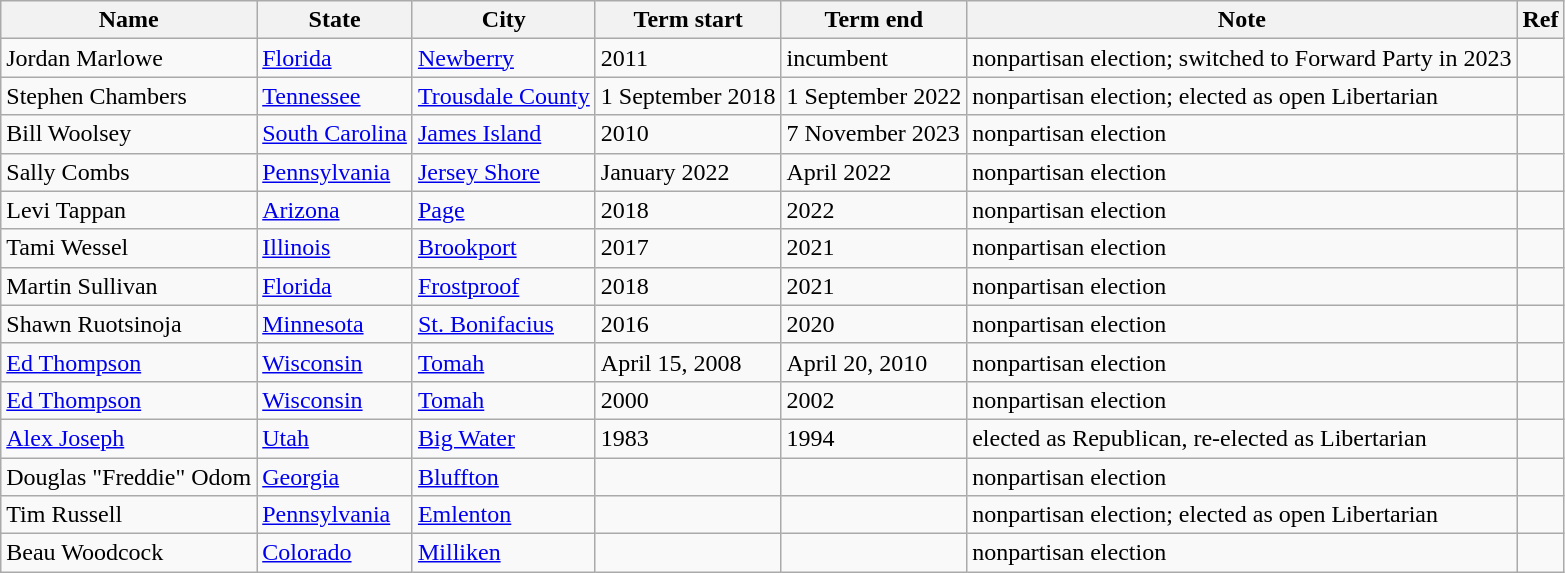<table class="wikitable">
<tr>
<th>Name</th>
<th>State</th>
<th>City</th>
<th>Term start</th>
<th>Term end</th>
<th>Note</th>
<th>Ref</th>
</tr>
<tr>
<td>Jordan Marlowe</td>
<td><a href='#'>Florida</a></td>
<td><a href='#'>Newberry</a></td>
<td>2011</td>
<td>incumbent</td>
<td>nonpartisan election; switched to Forward Party in 2023</td>
<td></td>
</tr>
<tr>
<td>Stephen Chambers</td>
<td><a href='#'>Tennessee</a></td>
<td><a href='#'>Trousdale County</a></td>
<td>1 September 2018</td>
<td>1 September 2022</td>
<td>nonpartisan election; elected as open Libertarian</td>
<td></td>
</tr>
<tr>
<td>Bill Woolsey</td>
<td><a href='#'>South Carolina</a></td>
<td><a href='#'>James Island</a></td>
<td>2010</td>
<td>7 November 2023</td>
<td>nonpartisan election</td>
<td></td>
</tr>
<tr>
<td>Sally Combs</td>
<td><a href='#'>Pennsylvania</a></td>
<td><a href='#'>Jersey Shore</a></td>
<td>January 2022</td>
<td>April 2022</td>
<td>nonpartisan election</td>
<td></td>
</tr>
<tr>
<td>Levi Tappan</td>
<td><a href='#'>Arizona</a></td>
<td><a href='#'>Page</a></td>
<td>2018</td>
<td>2022</td>
<td>nonpartisan election</td>
<td></td>
</tr>
<tr>
<td>Tami Wessel</td>
<td><a href='#'>Illinois</a></td>
<td><a href='#'>Brookport</a></td>
<td>2017</td>
<td>2021</td>
<td>nonpartisan election</td>
<td></td>
</tr>
<tr>
<td>Martin Sullivan</td>
<td><a href='#'>Florida</a></td>
<td><a href='#'>Frostproof</a></td>
<td>2018</td>
<td>2021</td>
<td>nonpartisan election</td>
<td></td>
</tr>
<tr>
<td>Shawn Ruotsinoja</td>
<td><a href='#'>Minnesota</a></td>
<td><a href='#'>St. Bonifacius</a></td>
<td>2016</td>
<td>2020</td>
<td>nonpartisan election</td>
<td></td>
</tr>
<tr>
<td><a href='#'>Ed Thompson</a></td>
<td><a href='#'>Wisconsin</a></td>
<td><a href='#'>Tomah</a></td>
<td>April 15, 2008</td>
<td>April 20, 2010</td>
<td>nonpartisan election</td>
<td></td>
</tr>
<tr>
<td><a href='#'>Ed Thompson</a></td>
<td><a href='#'>Wisconsin</a></td>
<td><a href='#'>Tomah</a></td>
<td>2000</td>
<td>2002</td>
<td>nonpartisan election</td>
<td></td>
</tr>
<tr>
<td><a href='#'>Alex Joseph</a></td>
<td><a href='#'>Utah</a></td>
<td><a href='#'>Big Water</a></td>
<td>1983</td>
<td>1994</td>
<td>elected as Republican, re-elected as Libertarian</td>
<td></td>
</tr>
<tr>
<td>Douglas "Freddie" Odom</td>
<td><a href='#'>Georgia</a></td>
<td><a href='#'>Bluffton</a></td>
<td></td>
<td></td>
<td>nonpartisan election</td>
<td></td>
</tr>
<tr>
<td>Tim Russell</td>
<td><a href='#'>Pennsylvania</a></td>
<td><a href='#'>Emlenton</a></td>
<td></td>
<td></td>
<td>nonpartisan election; elected as open Libertarian</td>
<td></td>
</tr>
<tr>
<td>Beau Woodcock</td>
<td><a href='#'>Colorado</a></td>
<td><a href='#'>Milliken</a></td>
<td></td>
<td></td>
<td>nonpartisan election</td>
<td></td>
</tr>
</table>
